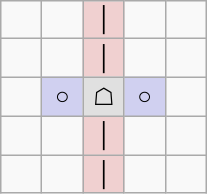<table border="1" class="wikitable">
<tr align=center>
<td width="20"> </td>
<td width="20"> </td>
<td width="20" style="background:#f0d0d0;">│</td>
<td width="20"> </td>
<td width="20"> </td>
</tr>
<tr align=center>
<td> </td>
<td> </td>
<td style="background:#f0d0d0;">│</td>
<td> </td>
<td> </td>
</tr>
<tr align=center>
<td> </td>
<td style="background:#d0d0f0;">○</td>
<td style="background:#e0e0e0;">☖</td>
<td style="background:#d0d0f0;">○</td>
<td> </td>
</tr>
<tr align=center>
<td> </td>
<td> </td>
<td style="background:#f0d0d0;">│</td>
<td> </td>
<td> </td>
</tr>
<tr align=center>
<td> </td>
<td> </td>
<td style="background:#f0d0d0;">│</td>
<td> </td>
<td> </td>
</tr>
</table>
